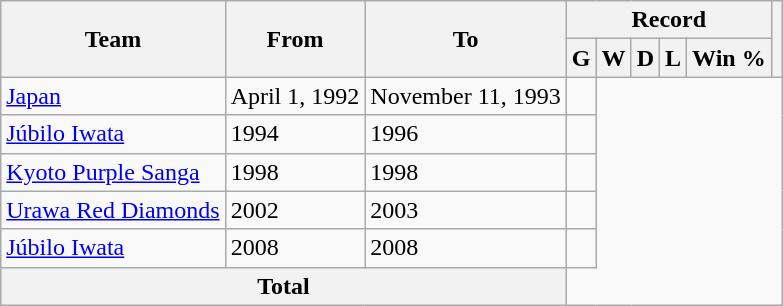<table class="wikitable" style="text-align: center">
<tr>
<th rowspan="2">Team</th>
<th rowspan="2">From</th>
<th rowspan="2">To</th>
<th colspan="5">Record</th>
<th rowspan="2"></th>
</tr>
<tr>
<th>G</th>
<th>W</th>
<th>D</th>
<th>L</th>
<th>Win %</th>
</tr>
<tr>
<td align="left"><a href='#'>Japan</a></td>
<td align="left">April 1, 1992</td>
<td align="left">November 11, 1993<br></td>
<td></td>
</tr>
<tr>
<td align="left"><a href='#'>Júbilo Iwata</a></td>
<td align="left">1994</td>
<td align="left">1996<br></td>
<td></td>
</tr>
<tr>
<td align="left"><a href='#'>Kyoto Purple Sanga</a></td>
<td align="left">1998</td>
<td align="left">1998<br></td>
<td></td>
</tr>
<tr>
<td align="left"><a href='#'>Urawa Red Diamonds</a></td>
<td align="left">2002</td>
<td align="left">2003<br></td>
<td></td>
</tr>
<tr>
<td align="left"><a href='#'>Júbilo Iwata</a></td>
<td align="left">2008</td>
<td align="left">2008<br></td>
<td></td>
</tr>
<tr>
<th colspan="3">Total<br></th>
</tr>
</table>
